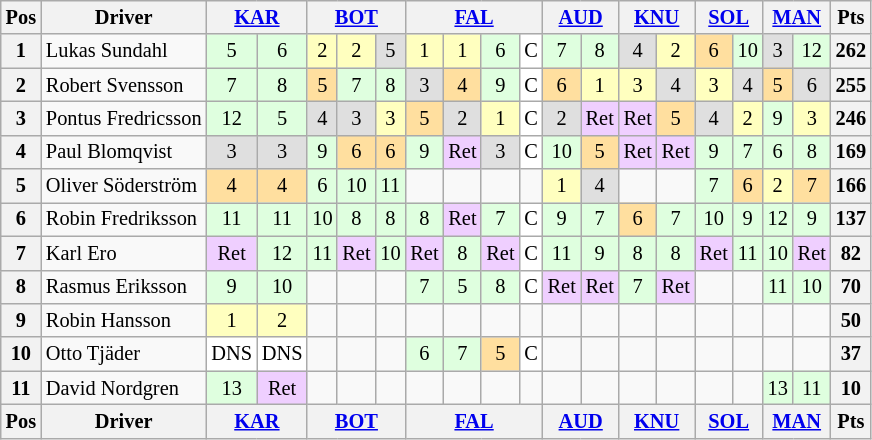<table class="wikitable" style="font-size: 85%; text-align:center">
<tr valign="top">
<th valign="middle">Pos</th>
<th valign="middle">Driver</th>
<th colspan=2><a href='#'>KAR</a></th>
<th colspan=3><a href='#'>BOT</a></th>
<th colspan=4><a href='#'>FAL</a></th>
<th colspan=2><a href='#'>AUD</a></th>
<th colspan=2><a href='#'>KNU</a></th>
<th colspan=2><a href='#'>SOL</a></th>
<th colspan=2><a href='#'>MAN</a></th>
<th valign="middle">Pts</th>
</tr>
<tr>
<th>1</th>
<td align=left> Lukas Sundahl</td>
<td style="background:#dfffdf;">5</td>
<td style="background:#dfffdf;">6</td>
<td style="background:#ffffbf;">2</td>
<td style="background:#ffffbf;">2</td>
<td style="background:#dfdfdf;">5</td>
<td style="background:#ffffbf;">1</td>
<td style="background:#ffffbf;">1</td>
<td style="background:#dfffdf;">6</td>
<td style="background:#ffffff;">C</td>
<td style="background:#dfffdf;">7</td>
<td style="background:#dfffdf;">8</td>
<td style="background:#dfdfdf;">4</td>
<td style="background:#ffffbf;">2</td>
<td style="background:#ffdf9f;">6</td>
<td style="background:#dfffdf;">10</td>
<td style="background:#dfdfdf;">3</td>
<td style="background:#dfffdf;">12</td>
<th>262</th>
</tr>
<tr>
<th>2</th>
<td align=left> Robert Svensson</td>
<td style="background:#dfffdf;">7</td>
<td style="background:#dfffdf;">8</td>
<td style="background:#ffdf9f;">5</td>
<td style="background:#dfffdf;">7</td>
<td style="background:#dfffdf;">8</td>
<td style="background:#dfdfdf;">3</td>
<td style="background:#ffdf9f;">4</td>
<td style="background:#dfffdf;">9</td>
<td style="background:#ffffff;">C</td>
<td style="background:#ffdf9f;">6</td>
<td style="background:#ffffbf;">1</td>
<td style="background:#ffffbf;">3</td>
<td style="background:#dfdfdf;">4</td>
<td style="background:#ffffbf;">3</td>
<td style="background:#dfdfdf;">4</td>
<td style="background:#ffdf9f;">5</td>
<td style="background:#dfdfdf;">6</td>
<th>255</th>
</tr>
<tr>
<th>3</th>
<td align=left> Pontus Fredricsson</td>
<td style="background:#dfffdf;">12</td>
<td style="background:#dfffdf;">5</td>
<td style="background:#dfdfdf;">4</td>
<td style="background:#dfdfdf;">3</td>
<td style="background:#ffffbf;">3</td>
<td style="background:#ffdf9f;">5</td>
<td style="background:#dfdfdf;">2</td>
<td style="background:#ffffbf;">1</td>
<td style="background:#ffffff;">C</td>
<td style="background:#dfdfdf;">2</td>
<td style="background:#efcfff;">Ret</td>
<td style="background:#efcfff;">Ret</td>
<td style="background:#ffdf9f;">5</td>
<td style="background:#dfdfdf;">4</td>
<td style="background:#ffffbf;">2</td>
<td style="background:#dfffdf;">9</td>
<td style="background:#ffffbf;">3</td>
<th>246</th>
</tr>
<tr>
<th>4</th>
<td align=left>  Paul Blomqvist</td>
<td style="background:#dfdfdf;">3</td>
<td style="background:#dfdfdf;">3</td>
<td style="background:#dfffdf;">9</td>
<td style="background:#ffdf9f;">6</td>
<td style="background:#ffdf9f;">6</td>
<td style="background:#dfffdf;">9</td>
<td style="background:#efcfff;">Ret</td>
<td style="background:#dfdfdf;">3</td>
<td style="background:#ffffff;">C</td>
<td style="background:#dfffdf;">10</td>
<td style="background:#ffdf9f;">5</td>
<td style="background:#efcfff;">Ret</td>
<td style="background:#efcfff;">Ret</td>
<td style="background:#dfffdf;">9</td>
<td style="background:#dfffdf;">7</td>
<td style="background:#dfffdf;">6</td>
<td style="background:#dfffdf;">8</td>
<th>169</th>
</tr>
<tr>
<th>5</th>
<td align=left> Oliver Söderström</td>
<td style="background:#ffdf9f;">4</td>
<td style="background:#ffdf9f;">4</td>
<td style="background:#dfffdf;">6</td>
<td style="background:#dfffdf;">10</td>
<td style="background:#dfffdf;">11</td>
<td></td>
<td></td>
<td></td>
<td></td>
<td style="background:#ffffbf;">1</td>
<td style="background:#dfdfdf;">4</td>
<td></td>
<td></td>
<td style="background:#dfffdf;">7</td>
<td style="background:#ffdf9f;">6</td>
<td style="background:#ffffbf;">2</td>
<td style="background:#ffdf9f;">7</td>
<th>166</th>
</tr>
<tr>
<th>6</th>
<td align=left> Robin Fredriksson</td>
<td style="background:#dfffdf;">11</td>
<td style="background:#dfffdf;">11</td>
<td style="background:#dfffdf;">10</td>
<td style="background:#dfffdf;">8</td>
<td style="background:#dfffdf;">8</td>
<td style="background:#dfffdf;">8</td>
<td style="background:#efcfff;">Ret</td>
<td style="background:#dfffdf;">7</td>
<td style="background:#ffffff;">C</td>
<td style="background:#dfffdf;">9</td>
<td style="background:#dfffdf;">7</td>
<td style="background:#ffdf9f;">6</td>
<td style="background:#dfffdf;">7</td>
<td style="background:#dfffdf;">10</td>
<td style="background:#dfffdf;">9</td>
<td style="background:#dfffdf;">12</td>
<td style="background:#dfffdf;">9</td>
<th>137</th>
</tr>
<tr>
<th>7</th>
<td align=left> Karl Ero</td>
<td style="background:#efcfff;">Ret</td>
<td style="background:#dfffdf;">12</td>
<td style="background:#dfffdf;">11</td>
<td style="background:#efcfff;">Ret</td>
<td style="background:#dfffdf;">10</td>
<td style="background:#efcfff;">Ret</td>
<td style="background:#dfffdf;">8</td>
<td style="background:#efcfff;">Ret</td>
<td style="background:#ffffff;">C</td>
<td style="background:#dfffdf;">11</td>
<td style="background:#dfffdf;">9</td>
<td style="background:#dfffdf;">8</td>
<td style="background:#dfffdf;">8</td>
<td style="background:#efcfff;">Ret</td>
<td style="background:#dfffdf;">11</td>
<td style="background:#dfffdf;">10</td>
<td style="background:#efcfff;">Ret</td>
<th>82</th>
</tr>
<tr>
<th>8</th>
<td align=left> Rasmus Eriksson</td>
<td style="background:#dfffdf;">9</td>
<td style="background:#dfffdf;">10</td>
<td></td>
<td></td>
<td></td>
<td style="background:#dfffdf;">7</td>
<td style="background:#dfffdf;">5</td>
<td style="background:#dfffdf;">8</td>
<td style="background:#ffffff;">C</td>
<td style="background:#efcfff;">Ret</td>
<td style="background:#efcfff;">Ret</td>
<td style="background:#dfffdf;">7</td>
<td style="background:#efcfff;">Ret</td>
<td></td>
<td></td>
<td style="background:#dfffdf;">11</td>
<td style="background:#dfffdf;">10</td>
<th>70</th>
</tr>
<tr>
<th>9</th>
<td align=left> Robin Hansson</td>
<td style="background:#ffffbf;">1</td>
<td style="background:#ffffbf;">2</td>
<td></td>
<td></td>
<td></td>
<td></td>
<td></td>
<td></td>
<td></td>
<td></td>
<td></td>
<td></td>
<td></td>
<td></td>
<td></td>
<td></td>
<td></td>
<th>50</th>
</tr>
<tr>
<th>10</th>
<td align=left> Otto Tjäder</td>
<td style="background:#ffffff;">DNS</td>
<td style="background:#ffffff;">DNS</td>
<td></td>
<td></td>
<td></td>
<td style="background:#dfffdf;">6</td>
<td style="background:#dfffdf;">7</td>
<td style="background:#ffdf9f;">5</td>
<td style="background:#ffffff;">C</td>
<td></td>
<td></td>
<td></td>
<td></td>
<td></td>
<td></td>
<td></td>
<td></td>
<th>37</th>
</tr>
<tr>
<th>11</th>
<td align=left> David Nordgren</td>
<td style="background:#dfffdf;">13</td>
<td style="background:#efcfff;">Ret</td>
<td></td>
<td></td>
<td></td>
<td></td>
<td></td>
<td></td>
<td></td>
<td></td>
<td></td>
<td></td>
<td></td>
<td></td>
<td></td>
<td style="background:#dfffdf;">13</td>
<td style="background:#dfffdf;">11</td>
<th>10</th>
</tr>
<tr valign="top">
<th valign="middle">Pos</th>
<th valign="middle">Driver</th>
<th colspan=2><a href='#'>KAR</a></th>
<th colspan=3><a href='#'>BOT</a></th>
<th colspan=4><a href='#'>FAL</a></th>
<th colspan=2><a href='#'>AUD</a></th>
<th colspan=2><a href='#'>KNU</a></th>
<th colspan=2><a href='#'>SOL</a></th>
<th colspan=2><a href='#'>MAN</a></th>
<th valign="middle">Pts</th>
</tr>
</table>
